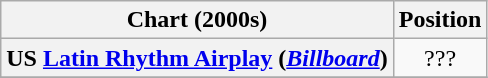<table class="wikitable plainrowheaders" style="text-align:center;">
<tr>
<th scope="col">Chart (2000s)</th>
<th scope="col">Position</th>
</tr>
<tr>
<th scope="row">US <a href='#'>Latin Rhythm Airplay</a> (<em><a href='#'>Billboard</a></em>)</th>
<td style="text-align:center;">???</td>
</tr>
<tr>
</tr>
</table>
